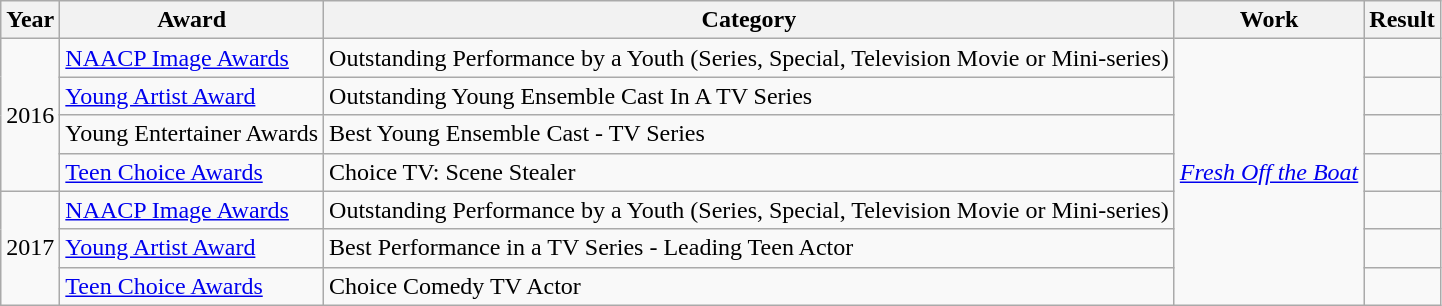<table class="wikitable">
<tr>
<th>Year</th>
<th>Award</th>
<th>Category</th>
<th>Work</th>
<th>Result</th>
</tr>
<tr>
<td rowspan="4">2016</td>
<td><a href='#'>NAACP Image Awards</a></td>
<td>Outstanding Performance by a Youth (Series, Special, Television Movie or Mini-series)</td>
<td rowspan="7"><em><a href='#'>Fresh Off the Boat</a></em></td>
<td></td>
</tr>
<tr>
<td><a href='#'>Young Artist Award</a></td>
<td>Outstanding Young Ensemble Cast In A TV Series</td>
<td></td>
</tr>
<tr>
<td>Young Entertainer Awards</td>
<td>Best Young Ensemble Cast - TV Series</td>
<td></td>
</tr>
<tr>
<td><a href='#'>Teen Choice Awards</a></td>
<td>Choice TV: Scene Stealer</td>
<td></td>
</tr>
<tr>
<td rowspan ="3">2017</td>
<td><a href='#'>NAACP Image Awards</a></td>
<td>Outstanding Performance by a Youth (Series, Special, Television Movie or Mini-series)</td>
<td></td>
</tr>
<tr>
<td><a href='#'>Young Artist Award</a></td>
<td>Best Performance in a TV Series - Leading Teen Actor</td>
<td></td>
</tr>
<tr>
<td><a href='#'>Teen Choice Awards</a></td>
<td>Choice Comedy TV Actor</td>
<td></td>
</tr>
</table>
